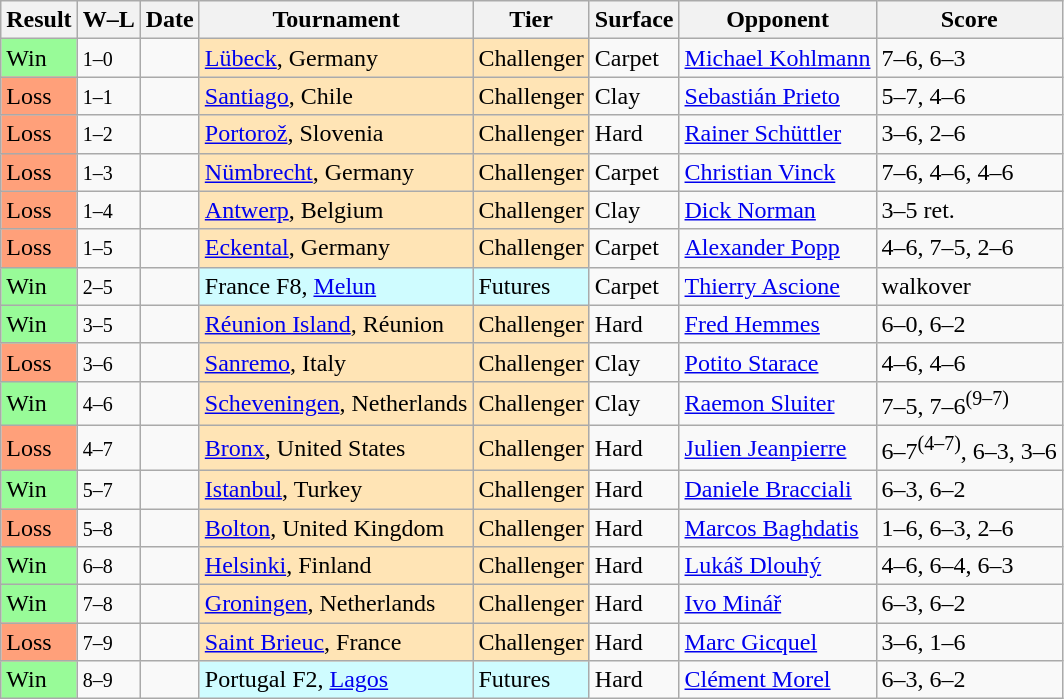<table class="sortable wikitable">
<tr>
<th>Result</th>
<th class="unsortable">W–L</th>
<th>Date</th>
<th>Tournament</th>
<th>Tier</th>
<th>Surface</th>
<th>Opponent</th>
<th class="unsortable">Score</th>
</tr>
<tr>
<td style="background:#98fb98;">Win</td>
<td><small>1–0</small></td>
<td></td>
<td style="background:moccasin;"><a href='#'>Lübeck</a>, Germany</td>
<td style="background:moccasin;">Challenger</td>
<td>Carpet</td>
<td> <a href='#'>Michael Kohlmann</a></td>
<td>7–6, 6–3</td>
</tr>
<tr>
<td style="background:#ffa07a;">Loss</td>
<td><small>1–1</small></td>
<td></td>
<td style="background:moccasin;"><a href='#'>Santiago</a>, Chile</td>
<td style="background:moccasin;">Challenger</td>
<td>Clay</td>
<td> <a href='#'>Sebastián Prieto</a></td>
<td>5–7, 4–6</td>
</tr>
<tr>
<td style="background:#ffa07a;">Loss</td>
<td><small>1–2</small></td>
<td></td>
<td style="background:moccasin;"><a href='#'>Portorož</a>, Slovenia</td>
<td style="background:moccasin;">Challenger</td>
<td>Hard</td>
<td> <a href='#'>Rainer Schüttler</a></td>
<td>3–6, 2–6</td>
</tr>
<tr>
<td style="background:#ffa07a;">Loss</td>
<td><small>1–3</small></td>
<td></td>
<td style="background:moccasin;"><a href='#'>Nümbrecht</a>, Germany</td>
<td style="background:moccasin;">Challenger</td>
<td>Carpet</td>
<td> <a href='#'>Christian Vinck</a></td>
<td>7–6, 4–6, 4–6</td>
</tr>
<tr>
<td style="background:#ffa07a;">Loss</td>
<td><small>1–4</small></td>
<td></td>
<td style="background:moccasin;"><a href='#'>Antwerp</a>, Belgium</td>
<td style="background:moccasin;">Challenger</td>
<td>Clay</td>
<td> <a href='#'>Dick Norman</a></td>
<td>3–5 ret.</td>
</tr>
<tr>
<td style="background:#ffa07a;">Loss</td>
<td><small>1–5</small></td>
<td></td>
<td style="background:moccasin;"><a href='#'>Eckental</a>, Germany</td>
<td style="background:moccasin;">Challenger</td>
<td>Carpet</td>
<td> <a href='#'>Alexander Popp</a></td>
<td>4–6, 7–5, 2–6</td>
</tr>
<tr>
<td style="background:#98fb98;">Win</td>
<td><small>2–5</small></td>
<td></td>
<td style="background:#cffcff;">France F8, <a href='#'>Melun</a></td>
<td style="background:#cffcff;">Futures</td>
<td>Carpet</td>
<td> <a href='#'>Thierry Ascione</a></td>
<td>walkover</td>
</tr>
<tr>
<td style="background:#98fb98;">Win</td>
<td><small>3–5</small></td>
<td></td>
<td style="background:moccasin;"><a href='#'>Réunion Island</a>, Réunion</td>
<td style="background:moccasin;">Challenger</td>
<td>Hard</td>
<td> <a href='#'>Fred Hemmes</a></td>
<td>6–0, 6–2</td>
</tr>
<tr>
<td style="background:#ffa07a;">Loss</td>
<td><small>3–6</small></td>
<td></td>
<td style="background:moccasin;"><a href='#'>Sanremo</a>, Italy</td>
<td style="background:moccasin;">Challenger</td>
<td>Clay</td>
<td> <a href='#'>Potito Starace</a></td>
<td>4–6, 4–6</td>
</tr>
<tr>
<td style="background:#98fb98;">Win</td>
<td><small>4–6</small></td>
<td></td>
<td style="background:moccasin;"><a href='#'>Scheveningen</a>, Netherlands</td>
<td style="background:moccasin;">Challenger</td>
<td>Clay</td>
<td> <a href='#'>Raemon Sluiter</a></td>
<td>7–5, 7–6<sup>(9–7)</sup></td>
</tr>
<tr>
<td style="background:#ffa07a;">Loss</td>
<td><small>4–7</small></td>
<td></td>
<td style="background:moccasin;"><a href='#'>Bronx</a>, United States</td>
<td style="background:moccasin;">Challenger</td>
<td>Hard</td>
<td> <a href='#'>Julien Jeanpierre</a></td>
<td>6–7<sup>(4–7)</sup>, 6–3, 3–6</td>
</tr>
<tr>
<td style="background:#98fb98;">Win</td>
<td><small>5–7</small></td>
<td></td>
<td style="background:moccasin;"><a href='#'>Istanbul</a>, Turkey</td>
<td style="background:moccasin;">Challenger</td>
<td>Hard</td>
<td> <a href='#'>Daniele Bracciali</a></td>
<td>6–3, 6–2</td>
</tr>
<tr>
<td style="background:#ffa07a;">Loss</td>
<td><small>5–8</small></td>
<td></td>
<td style="background:moccasin;"><a href='#'>Bolton</a>, United Kingdom</td>
<td style="background:moccasin;">Challenger</td>
<td>Hard</td>
<td> <a href='#'>Marcos Baghdatis</a></td>
<td>1–6, 6–3, 2–6</td>
</tr>
<tr>
<td style="background:#98fb98;">Win</td>
<td><small>6–8</small></td>
<td></td>
<td style="background:moccasin;"><a href='#'>Helsinki</a>, Finland</td>
<td style="background:moccasin;">Challenger</td>
<td>Hard</td>
<td> <a href='#'>Lukáš Dlouhý</a></td>
<td>4–6, 6–4, 6–3</td>
</tr>
<tr>
<td style="background:#98fb98;">Win</td>
<td><small>7–8</small></td>
<td></td>
<td style="background:moccasin;"><a href='#'>Groningen</a>, Netherlands</td>
<td style="background:moccasin;">Challenger</td>
<td>Hard</td>
<td> <a href='#'>Ivo Minář</a></td>
<td>6–3, 6–2</td>
</tr>
<tr>
<td style="background:#ffa07a;">Loss</td>
<td><small>7–9</small></td>
<td></td>
<td style="background:moccasin;"><a href='#'>Saint Brieuc</a>, France</td>
<td style="background:moccasin;">Challenger</td>
<td>Hard</td>
<td> <a href='#'>Marc Gicquel</a></td>
<td>3–6, 1–6</td>
</tr>
<tr>
<td style="background:#98fb98;">Win</td>
<td><small>8–9</small></td>
<td></td>
<td style="background:#cffcff;">Portugal F2, <a href='#'>Lagos</a></td>
<td style="background:#cffcff;">Futures</td>
<td>Hard</td>
<td> <a href='#'>Clément Morel</a></td>
<td>6–3, 6–2</td>
</tr>
</table>
